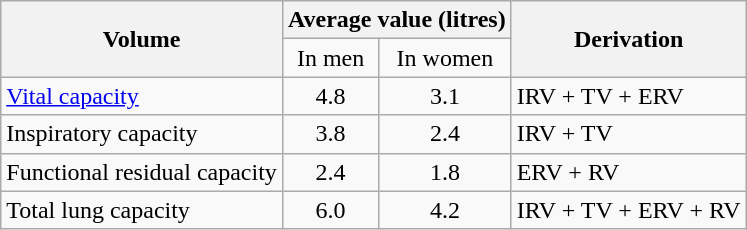<table class="wikitable">
<tr>
<th rowspan="2">Volume</th>
<th colspan="2">Average value (litres)</th>
<th rowspan="2">Derivation</th>
</tr>
<tr>
<td align="center">In men</td>
<td align="center">In women</td>
</tr>
<tr>
<td><a href='#'>Vital capacity</a></td>
<td align="center">4.8</td>
<td align="center">3.1</td>
<td>IRV + TV + ERV</td>
</tr>
<tr>
<td>Inspiratory capacity</td>
<td align="center">3.8</td>
<td align="center">2.4</td>
<td>IRV + TV</td>
</tr>
<tr>
<td>Functional residual capacity</td>
<td align="center">2.4</td>
<td align="center">1.8</td>
<td>ERV + RV</td>
</tr>
<tr>
<td>Total lung capacity</td>
<td align="center">6.0</td>
<td align="center">4.2</td>
<td>IRV + TV + ERV + RV</td>
</tr>
</table>
